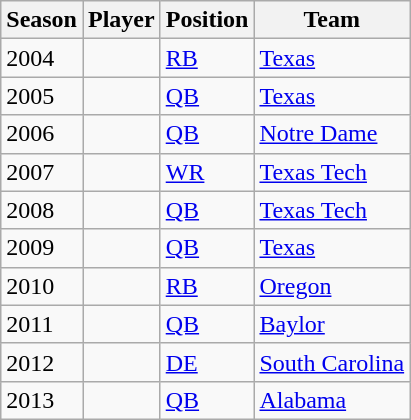<table class="wikitable sortable">
<tr>
<th>Season</th>
<th>Player</th>
<th>Position</th>
<th>Team</th>
</tr>
<tr>
<td>2004</td>
<td></td>
<td><a href='#'>RB</a></td>
<td><a href='#'>Texas</a></td>
</tr>
<tr>
<td>2005</td>
<td></td>
<td><a href='#'>QB</a></td>
<td><a href='#'>Texas</a></td>
</tr>
<tr>
<td>2006</td>
<td></td>
<td><a href='#'>QB</a></td>
<td><a href='#'>Notre Dame</a></td>
</tr>
<tr>
<td>2007</td>
<td></td>
<td><a href='#'>WR</a></td>
<td><a href='#'>Texas Tech</a></td>
</tr>
<tr>
<td>2008</td>
<td></td>
<td><a href='#'>QB</a></td>
<td><a href='#'>Texas Tech</a></td>
</tr>
<tr>
<td>2009</td>
<td></td>
<td><a href='#'>QB</a></td>
<td><a href='#'>Texas</a></td>
</tr>
<tr>
<td>2010</td>
<td></td>
<td><a href='#'>RB</a></td>
<td><a href='#'>Oregon</a></td>
</tr>
<tr>
<td>2011</td>
<td></td>
<td><a href='#'>QB</a></td>
<td><a href='#'>Baylor</a></td>
</tr>
<tr>
<td>2012</td>
<td></td>
<td><a href='#'>DE</a></td>
<td><a href='#'>South Carolina</a></td>
</tr>
<tr>
<td>2013</td>
<td></td>
<td><a href='#'>QB</a></td>
<td><a href='#'>Alabama</a></td>
</tr>
</table>
